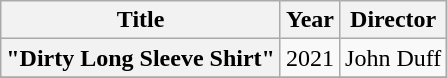<table class="wikitable plainrowheaders" style="text-align:center;">
<tr>
<th scope="col">Title</th>
<th scope="col">Year</th>
<th scope="col">Director</th>
</tr>
<tr>
<th scope="row">"Dirty Long Sleeve Shirt"</th>
<td>2021</td>
<td>John Duff</td>
</tr>
<tr>
</tr>
</table>
